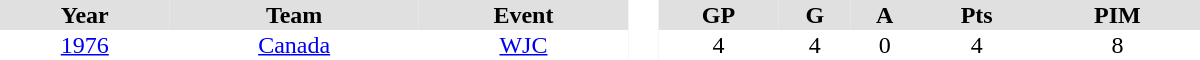<table border="0" cellpadding="1" cellspacing="0" style="text-align:center; width:50em">
<tr ALIGN="center" bgcolor="#e0e0e0">
<th>Year</th>
<th>Team</th>
<th>Event</th>
<th rowspan="99" bgcolor="#ffffff"> </th>
<th>GP</th>
<th>G</th>
<th>A</th>
<th>Pts</th>
<th>PIM</th>
</tr>
<tr>
<td><a href='#'>1976</a></td>
<td><a href='#'>Canada</a></td>
<td><a href='#'>WJC</a></td>
<td>4</td>
<td>4</td>
<td>0</td>
<td>4</td>
<td>8</td>
</tr>
</table>
